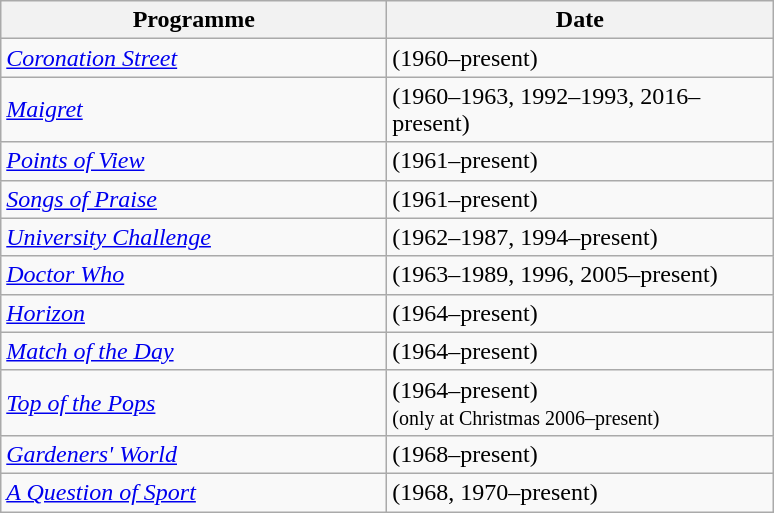<table class="wikitable">
<tr>
<th width=250>Programme</th>
<th width=250>Date</th>
</tr>
<tr>
<td><em><a href='#'>Coronation Street</a></em></td>
<td>(1960–present)</td>
</tr>
<tr>
<td><em><a href='#'>Maigret</a></em></td>
<td>(1960–1963, 1992–1993, 2016–present)</td>
</tr>
<tr>
<td><em><a href='#'>Points of View</a></em></td>
<td>(1961–present)</td>
</tr>
<tr>
<td><em><a href='#'>Songs of Praise</a></em></td>
<td>(1961–present)</td>
</tr>
<tr>
<td><em><a href='#'>University Challenge</a></em></td>
<td>(1962–1987, 1994–present)</td>
</tr>
<tr>
<td><em><a href='#'>Doctor Who</a></em></td>
<td>(1963–1989, 1996, 2005–present)</td>
</tr>
<tr>
<td><em><a href='#'>Horizon</a></em></td>
<td>(1964–present)</td>
</tr>
<tr>
<td><em><a href='#'>Match of the Day</a></em></td>
<td>(1964–present)</td>
</tr>
<tr>
<td><em><a href='#'>Top of the Pops</a></em></td>
<td>(1964–present)<br><small>(only at Christmas 2006–present)</small></td>
</tr>
<tr>
<td><em><a href='#'>Gardeners' World</a></em></td>
<td>(1968–present)</td>
</tr>
<tr>
<td><em><a href='#'>A Question of Sport</a></em></td>
<td>(1968, 1970–present)</td>
</tr>
</table>
